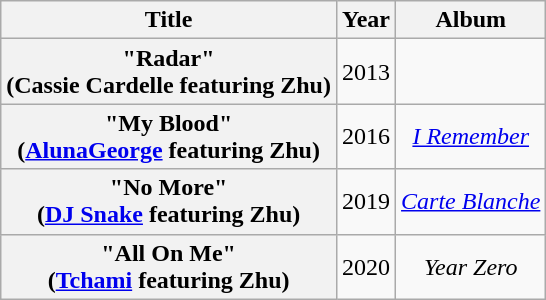<table class="wikitable plainrowheaders" style="text-align:center;">
<tr>
<th>Title</th>
<th>Year</th>
<th>Album</th>
</tr>
<tr>
<th scope="row">"Radar"<br><span>(Cassie Cardelle featuring Zhu)</span></th>
<td>2013</td>
<td></td>
</tr>
<tr>
<th scope="row">"My Blood"<br><span>(<a href='#'>AlunaGeorge</a> featuring Zhu)</span></th>
<td>2016</td>
<td><em><a href='#'>I Remember</a></em></td>
</tr>
<tr>
<th scope="row">"No More"<br><span>(<a href='#'>DJ Snake</a> featuring Zhu)</span></th>
<td>2019</td>
<td><em><a href='#'>Carte Blanche</a></em></td>
</tr>
<tr>
<th scope="row">"All On Me"<br><span>(<a href='#'>Tchami</a> featuring Zhu)</span></th>
<td>2020</td>
<td><em>Year Zero</em></td>
</tr>
</table>
